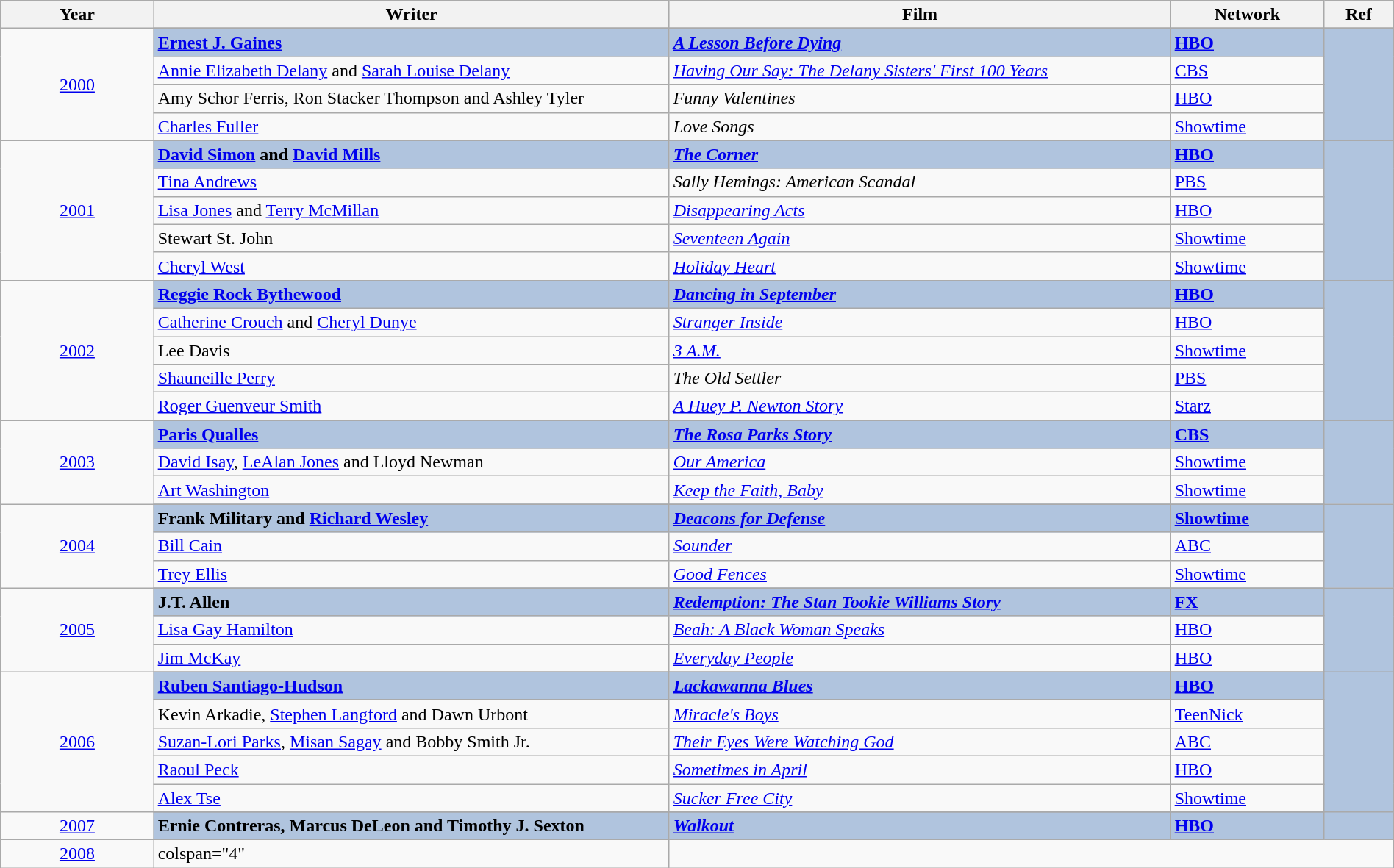<table class="wikitable" style="width:100%;">
<tr style="background:#bebebe;">
<th style="width:11%;">Year</th>
<th style="width:37%;">Writer</th>
<th style="width:36%;">Film</th>
<th style="width:11%;">Network</th>
<th style="width:5%;">Ref</th>
</tr>
<tr>
<td rowspan="5" align="center"><a href='#'>2000</a></td>
</tr>
<tr style="background:#B0C4DE">
<td><strong><a href='#'>Ernest J. Gaines</a></strong></td>
<td><strong><em><a href='#'>A Lesson Before Dying</a></em></strong></td>
<td><strong><a href='#'>HBO</a></strong></td>
<td rowspan="5" align="center"></td>
</tr>
<tr>
<td><a href='#'>Annie Elizabeth Delany</a> and <a href='#'>Sarah Louise Delany</a></td>
<td><em><a href='#'>Having Our Say: The Delany Sisters' First 100 Years</a></em></td>
<td><a href='#'>CBS</a></td>
</tr>
<tr>
<td>Amy Schor Ferris, Ron Stacker Thompson and Ashley Tyler</td>
<td><em>Funny Valentines</em></td>
<td><a href='#'>HBO</a></td>
</tr>
<tr>
<td><a href='#'>Charles Fuller</a></td>
<td><em>Love Songs</em></td>
<td><a href='#'>Showtime</a></td>
</tr>
<tr>
<td rowspan="6" align="center"><a href='#'>2001</a></td>
</tr>
<tr style="background:#B0C4DE">
<td><strong><a href='#'>David Simon</a> and <a href='#'>David Mills</a></strong></td>
<td><strong><em><a href='#'>The Corner</a></em></strong></td>
<td><strong><a href='#'>HBO</a></strong></td>
<td rowspan="6" align="center"></td>
</tr>
<tr>
<td><a href='#'>Tina Andrews</a></td>
<td><em>Sally Hemings: American Scandal</em></td>
<td><a href='#'>PBS</a></td>
</tr>
<tr>
<td><a href='#'>Lisa Jones</a> and <a href='#'>Terry McMillan</a></td>
<td><em><a href='#'>Disappearing Acts</a></em></td>
<td><a href='#'>HBO</a></td>
</tr>
<tr>
<td>Stewart St. John</td>
<td><em><a href='#'>Seventeen Again</a></em></td>
<td><a href='#'>Showtime</a></td>
</tr>
<tr>
<td><a href='#'>Cheryl West</a></td>
<td><em><a href='#'>Holiday Heart</a></em></td>
<td><a href='#'>Showtime</a></td>
</tr>
<tr>
<td rowspan="6" align="center"><a href='#'>2002</a></td>
</tr>
<tr style="background:#B0C4DE">
<td><strong><a href='#'>Reggie Rock Bythewood</a></strong></td>
<td><strong><em><a href='#'>Dancing in September</a></em></strong></td>
<td><strong><a href='#'>HBO</a></strong></td>
<td rowspan="6" align="center"></td>
</tr>
<tr>
<td><a href='#'>Catherine Crouch</a> and <a href='#'>Cheryl Dunye</a></td>
<td><em><a href='#'>Stranger Inside</a></em></td>
<td><a href='#'>HBO</a></td>
</tr>
<tr>
<td>Lee Davis</td>
<td><em><a href='#'>3 A.M.</a></em></td>
<td><a href='#'>Showtime</a></td>
</tr>
<tr>
<td><a href='#'>Shauneille Perry</a></td>
<td><em>The Old Settler</em></td>
<td><a href='#'>PBS</a></td>
</tr>
<tr>
<td><a href='#'>Roger Guenveur Smith</a></td>
<td><em><a href='#'>A Huey P. Newton Story</a></em></td>
<td><a href='#'>Starz</a></td>
</tr>
<tr>
<td rowspan="4" align="center"><a href='#'>2003</a></td>
</tr>
<tr style="background:#B0C4DE">
<td><strong><a href='#'>Paris Qualles</a></strong></td>
<td><strong><em><a href='#'>The Rosa Parks Story</a></em></strong></td>
<td><strong><a href='#'>CBS</a></strong></td>
<td rowspan="4" align="center"></td>
</tr>
<tr>
<td><a href='#'>David Isay</a>, <a href='#'>LeAlan Jones</a> and Lloyd Newman</td>
<td><em><a href='#'>Our America</a></em></td>
<td><a href='#'>Showtime</a></td>
</tr>
<tr>
<td><a href='#'>Art Washington</a></td>
<td><em><a href='#'>Keep the Faith, Baby</a></em></td>
<td><a href='#'>Showtime</a></td>
</tr>
<tr>
<td rowspan="4" align="center"><a href='#'>2004</a></td>
</tr>
<tr style="background:#B0C4DE">
<td><strong>Frank Military and <a href='#'>Richard Wesley</a></strong></td>
<td><strong><em><a href='#'>Deacons for Defense</a></em></strong></td>
<td><strong><a href='#'>Showtime</a></strong></td>
<td rowspan="4" align="center"></td>
</tr>
<tr>
<td><a href='#'>Bill Cain</a></td>
<td><em><a href='#'>Sounder</a></em></td>
<td><a href='#'>ABC</a></td>
</tr>
<tr>
<td><a href='#'>Trey Ellis</a></td>
<td><em><a href='#'>Good Fences</a></em></td>
<td><a href='#'>Showtime</a></td>
</tr>
<tr>
<td rowspan="4" align="center"><a href='#'>2005</a></td>
</tr>
<tr style="background:#B0C4DE">
<td><strong>J.T. Allen</strong></td>
<td><strong><em><a href='#'>Redemption: The Stan Tookie Williams Story</a></em></strong></td>
<td><strong><a href='#'>FX</a></strong></td>
<td rowspan="4" align="center"></td>
</tr>
<tr>
<td><a href='#'>Lisa Gay Hamilton</a></td>
<td><em><a href='#'>Beah: A Black Woman Speaks</a></em></td>
<td><a href='#'>HBO</a></td>
</tr>
<tr>
<td><a href='#'>Jim McKay</a></td>
<td><em><a href='#'>Everyday People</a></em></td>
<td><a href='#'>HBO</a></td>
</tr>
<tr>
<td rowspan="6" align="center"><a href='#'>2006</a></td>
</tr>
<tr style="background:#B0C4DE">
<td><strong><a href='#'>Ruben Santiago-Hudson</a></strong></td>
<td><strong><em><a href='#'>Lackawanna Blues</a></em></strong></td>
<td><strong><a href='#'>HBO</a></strong></td>
<td rowspan="6" align="center"></td>
</tr>
<tr>
<td>Kevin Arkadie, <a href='#'>Stephen Langford</a> and Dawn Urbont</td>
<td><em><a href='#'>Miracle's Boys</a></em></td>
<td><a href='#'>TeenNick</a></td>
</tr>
<tr>
<td><a href='#'>Suzan-Lori Parks</a>, <a href='#'>Misan Sagay</a> and Bobby Smith Jr.</td>
<td><em><a href='#'>Their Eyes Were Watching God</a></em></td>
<td><a href='#'>ABC</a></td>
</tr>
<tr>
<td><a href='#'>Raoul Peck</a></td>
<td><em><a href='#'>Sometimes in April</a></em></td>
<td><a href='#'>HBO</a></td>
</tr>
<tr>
<td><a href='#'>Alex Tse</a></td>
<td><em><a href='#'>Sucker Free City</a></em></td>
<td><a href='#'>Showtime</a></td>
</tr>
<tr>
<td rowspan="2" align="center"><a href='#'>2007</a></td>
</tr>
<tr style="background:#B0C4DE">
<td><strong>Ernie Contreras, Marcus DeLeon and Timothy J. Sexton</strong></td>
<td><strong><em><a href='#'>Walkout</a></em></strong></td>
<td><strong><a href='#'>HBO</a></strong></td>
<td align="center"></td>
</tr>
<tr>
<td align="center"><a href='#'>2008</a></td>
<td>colspan="4" </td>
</tr>
</table>
